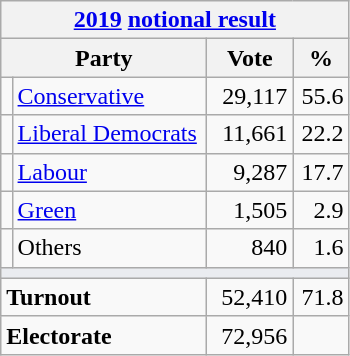<table class="wikitable">
<tr>
<th colspan="4"><a href='#'>2019</a> <a href='#'>notional result</a></th>
</tr>
<tr>
<th bgcolor="#DDDDFF" width="130px" colspan="2">Party</th>
<th bgcolor="#DDDDFF" width="50px">Vote</th>
<th bgcolor="#DDDDFF" width="30px">%</th>
</tr>
<tr>
<td></td>
<td><a href='#'>Conservative</a></td>
<td align=right>29,117</td>
<td align=right>55.6</td>
</tr>
<tr>
<td></td>
<td><a href='#'>Liberal Democrats</a></td>
<td align=right>11,661</td>
<td align=right>22.2</td>
</tr>
<tr>
<td></td>
<td><a href='#'>Labour</a></td>
<td align=right>9,287</td>
<td align=right>17.7</td>
</tr>
<tr>
<td></td>
<td><a href='#'>Green</a></td>
<td align=right>1,505</td>
<td align=right>2.9</td>
</tr>
<tr>
<td></td>
<td>Others</td>
<td align=right>840</td>
<td align=right>1.6</td>
</tr>
<tr>
<td colspan="4" bgcolor="#EAECF0"></td>
</tr>
<tr>
<td colspan="2"><strong>Turnout</strong></td>
<td align=right>52,410</td>
<td align=right>71.8</td>
</tr>
<tr>
<td colspan="2"><strong>Electorate</strong></td>
<td align=right>72,956</td>
</tr>
</table>
